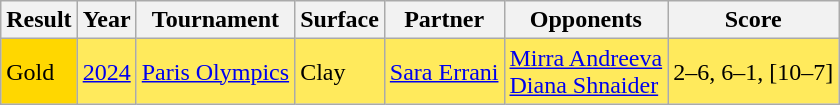<table class="sortable wikitable">
<tr>
<th>Result</th>
<th>Year</th>
<th>Tournament</th>
<th>Surface</th>
<th>Partner</th>
<th>Opponents</th>
<th class=unsortable>Score</th>
</tr>
<tr bgcolor=FFEA5C>
<td bgcolor=gold>Gold</td>
<td><a href='#'>2024</a></td>
<td><a href='#'>Paris Olympics</a></td>
<td>Clay</td>
<td> <a href='#'>Sara Errani</a></td>
<td> <a href='#'>Mirra Andreeva</a> <br>  <a href='#'>Diana Shnaider</a></td>
<td>2–6, 6–1, [10–7]</td>
</tr>
</table>
